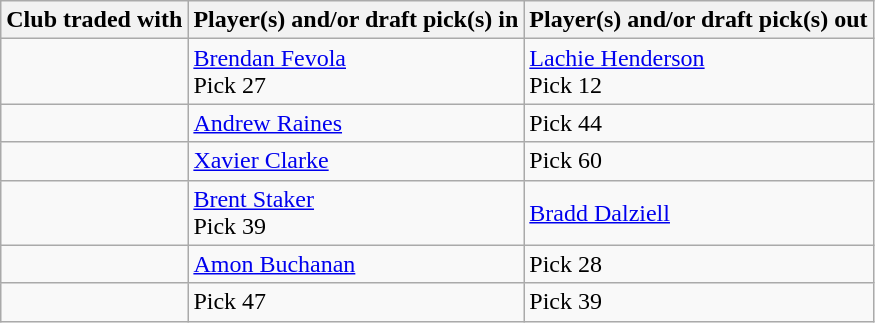<table class="wikitable plainrowheaders">
<tr>
<th scope="col"><strong>Club traded with</strong></th>
<th scope="col"><strong>Player(s) and/or draft pick(s) in</strong></th>
<th scope="col"><strong>Player(s) and/or draft pick(s) out</strong></th>
</tr>
<tr>
<td></td>
<td><a href='#'>Brendan Fevola</a><br>Pick 27</td>
<td><a href='#'>Lachie Henderson</a><br>Pick 12</td>
</tr>
<tr>
<td></td>
<td><a href='#'>Andrew Raines</a></td>
<td>Pick 44</td>
</tr>
<tr>
<td></td>
<td><a href='#'>Xavier Clarke</a></td>
<td>Pick 60</td>
</tr>
<tr>
<td></td>
<td><a href='#'>Brent Staker</a><br>Pick 39</td>
<td><a href='#'>Bradd Dalziell</a></td>
</tr>
<tr>
<td></td>
<td><a href='#'>Amon Buchanan</a></td>
<td>Pick 28</td>
</tr>
<tr>
<td></td>
<td>Pick 47</td>
<td>Pick 39</td>
</tr>
</table>
